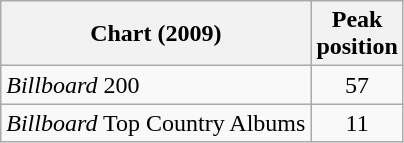<table class="wikitable">
<tr>
<th>Chart (2009)</th>
<th>Peak<br>position</th>
</tr>
<tr>
<td><em>Billboard</em> 200</td>
<td align=center>57</td>
</tr>
<tr>
<td><em>Billboard</em> Top Country Albums</td>
<td align=center>11</td>
</tr>
</table>
